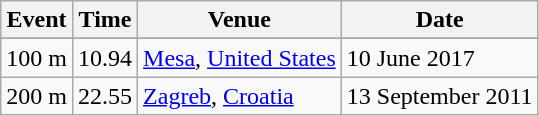<table class="wikitable">
<tr>
<th>Event</th>
<th>Time</th>
<th>Venue</th>
<th>Date</th>
</tr>
<tr>
</tr>
<tr>
<td>100 m</td>
<td>10.94</td>
<td><a href='#'>Mesa</a>, <a href='#'>United States</a></td>
<td>10 June 2017</td>
</tr>
<tr>
<td>200 m</td>
<td>22.55</td>
<td><a href='#'>Zagreb</a>, <a href='#'>Croatia</a></td>
<td>13 September 2011</td>
</tr>
</table>
